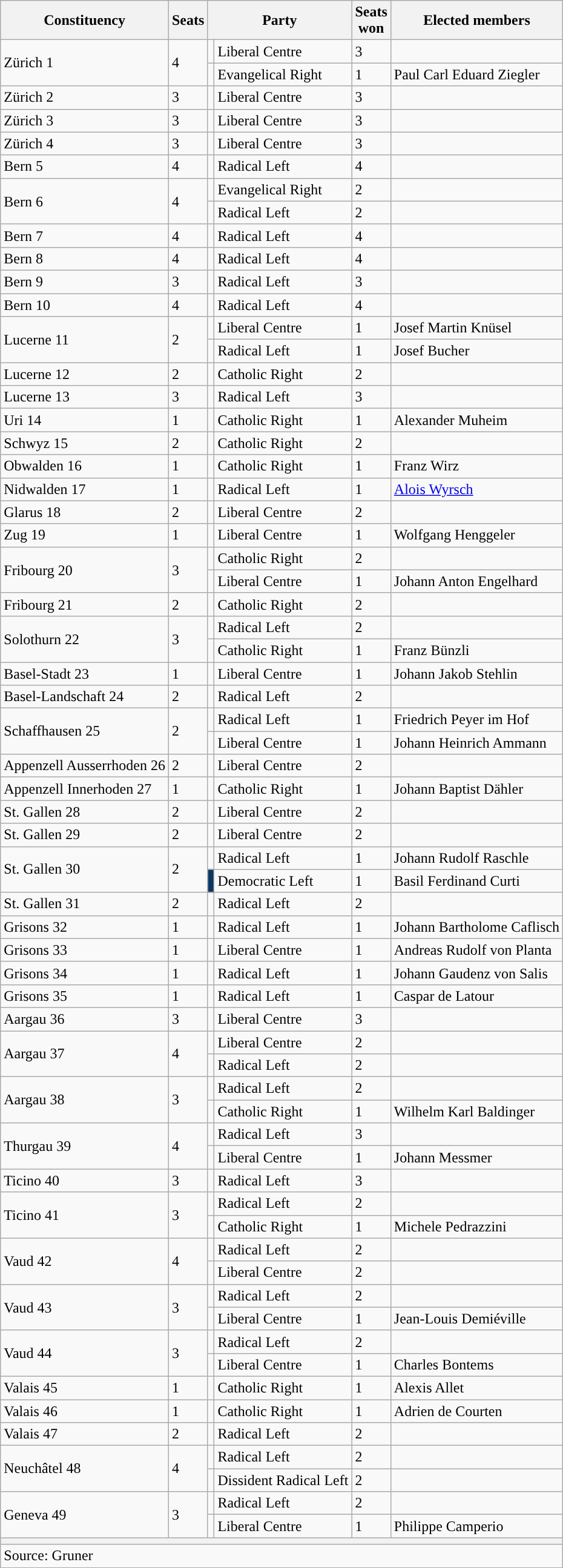<table class="wikitable">
<tr>
<th>Constituency</th>
<th>Seats</th>
<th colspan="2">Party</th>
<th>Seats<br>won</th>
<th>Elected members</th>
</tr>
<tr>
<td rowspan="2">Zürich 1</td>
<td rowspan="2">4</td>
<td style="color:inherit;background:"></td>
<td>Liberal Centre</td>
<td>3</td>
<td></td>
</tr>
<tr>
<td style="color:inherit;background:"></td>
<td>Evangelical Right</td>
<td>1</td>
<td>Paul Carl Eduard Ziegler</td>
</tr>
<tr>
<td>Zürich 2</td>
<td>3</td>
<td style="color:inherit;background:"></td>
<td>Liberal Centre</td>
<td>3</td>
<td></td>
</tr>
<tr>
<td>Zürich 3</td>
<td>3</td>
<td style="color:inherit;background:"></td>
<td>Liberal Centre</td>
<td>3</td>
<td></td>
</tr>
<tr>
<td>Zürich 4</td>
<td>3</td>
<td style="color:inherit;background:"></td>
<td>Liberal Centre</td>
<td>3</td>
<td></td>
</tr>
<tr>
<td>Bern 5</td>
<td>4</td>
<td style="color:inherit;background:"></td>
<td>Radical Left</td>
<td>4</td>
<td></td>
</tr>
<tr>
<td rowspan="2">Bern 6</td>
<td rowspan="2">4</td>
<td style="color:inherit;background:"></td>
<td>Evangelical Right</td>
<td>2</td>
<td></td>
</tr>
<tr>
<td style="color:inherit;background:"></td>
<td>Radical Left</td>
<td>2</td>
<td></td>
</tr>
<tr>
<td>Bern 7</td>
<td>4</td>
<td style="color:inherit;background:"></td>
<td>Radical Left</td>
<td>4</td>
<td></td>
</tr>
<tr>
<td>Bern 8</td>
<td>4</td>
<td style="color:inherit;background:"></td>
<td>Radical Left</td>
<td>4</td>
<td></td>
</tr>
<tr>
<td>Bern 9</td>
<td>3</td>
<td style="color:inherit;background:"></td>
<td>Radical Left</td>
<td>3</td>
<td></td>
</tr>
<tr>
<td>Bern 10</td>
<td>4</td>
<td style="color:inherit;background:"></td>
<td>Radical Left</td>
<td>4</td>
<td></td>
</tr>
<tr>
<td rowspan="2">Lucerne 11</td>
<td rowspan="2">2</td>
<td style="color:inherit;background:"></td>
<td>Liberal Centre</td>
<td>1</td>
<td>Josef Martin Knüsel</td>
</tr>
<tr>
<td style="color:inherit;background:"></td>
<td>Radical Left</td>
<td>1</td>
<td>Josef Bucher</td>
</tr>
<tr>
<td>Lucerne 12</td>
<td>2</td>
<td style="color:inherit;background:"></td>
<td>Catholic Right</td>
<td>2</td>
<td></td>
</tr>
<tr>
<td>Lucerne 13</td>
<td>3</td>
<td style="color:inherit;background:"></td>
<td>Radical Left</td>
<td>3</td>
<td></td>
</tr>
<tr>
<td>Uri 14</td>
<td>1</td>
<td style="color:inherit;background:"></td>
<td>Catholic Right</td>
<td>1</td>
<td>Alexander Muheim</td>
</tr>
<tr>
<td>Schwyz 15</td>
<td>2</td>
<td style="color:inherit;background:"></td>
<td>Catholic Right</td>
<td>2</td>
<td></td>
</tr>
<tr>
<td>Obwalden 16</td>
<td>1</td>
<td style="color:inherit;background:"></td>
<td>Catholic Right</td>
<td>1</td>
<td>Franz Wirz</td>
</tr>
<tr>
<td>Nidwalden 17</td>
<td>1</td>
<td style="color:inherit;background:"></td>
<td>Radical Left</td>
<td>1</td>
<td><a href='#'>Alois Wyrsch</a></td>
</tr>
<tr>
<td>Glarus 18</td>
<td>2</td>
<td style="color:inherit;background:"></td>
<td>Liberal Centre</td>
<td>2</td>
<td></td>
</tr>
<tr>
<td>Zug 19</td>
<td>1</td>
<td style="color:inherit;background:"></td>
<td>Liberal Centre</td>
<td>1</td>
<td>Wolfgang Henggeler</td>
</tr>
<tr>
<td rowspan="2">Fribourg 20</td>
<td rowspan="2">3</td>
<td style="color:inherit;background:"></td>
<td>Catholic Right</td>
<td>2</td>
<td></td>
</tr>
<tr>
<td style="color:inherit;background:"></td>
<td>Liberal Centre</td>
<td>1</td>
<td>Johann Anton Engelhard</td>
</tr>
<tr>
<td>Fribourg 21</td>
<td>2</td>
<td style="color:inherit;background:"></td>
<td>Catholic Right</td>
<td>2</td>
<td></td>
</tr>
<tr>
<td rowspan="2">Solothurn 22</td>
<td rowspan="2">3</td>
<td style="color:inherit;background:"></td>
<td>Radical Left</td>
<td>2</td>
<td></td>
</tr>
<tr>
<td style="color:inherit;background:"></td>
<td>Catholic Right</td>
<td>1</td>
<td>Franz Bünzli</td>
</tr>
<tr>
<td>Basel-Stadt 23</td>
<td>1</td>
<td style="color:inherit;background:"></td>
<td>Liberal Centre</td>
<td>1</td>
<td>Johann Jakob Stehlin</td>
</tr>
<tr>
<td>Basel-Landschaft 24</td>
<td>2</td>
<td style="color:inherit;background:"></td>
<td>Radical Left</td>
<td>2</td>
<td></td>
</tr>
<tr>
<td rowspan="2">Schaffhausen 25</td>
<td rowspan="2">2</td>
<td style="color:inherit;background:"></td>
<td>Radical Left</td>
<td>1</td>
<td>Friedrich Peyer im Hof</td>
</tr>
<tr>
<td style="color:inherit;background:"></td>
<td>Liberal Centre</td>
<td>1</td>
<td>Johann Heinrich Ammann</td>
</tr>
<tr>
<td>Appenzell Ausserrhoden 26</td>
<td>2</td>
<td style="color:inherit;background:"></td>
<td>Liberal Centre</td>
<td>2</td>
<td></td>
</tr>
<tr>
<td>Appenzell Innerhoden 27</td>
<td>1</td>
<td style="color:inherit;background:"></td>
<td>Catholic Right</td>
<td>1</td>
<td>Johann Baptist Dähler</td>
</tr>
<tr>
<td>St. Gallen 28</td>
<td>2</td>
<td style="color:inherit;background:"></td>
<td>Liberal Centre</td>
<td>2</td>
<td></td>
</tr>
<tr>
<td>St. Gallen 29</td>
<td>2</td>
<td style="color:inherit;background:"></td>
<td>Liberal Centre</td>
<td>2</td>
<td></td>
</tr>
<tr>
<td rowspan="2">St. Gallen 30</td>
<td rowspan="2">2</td>
<td style="color:inherit;background:"></td>
<td>Radical Left</td>
<td>1</td>
<td>Johann Rudolf Raschle</td>
</tr>
<tr>
<td style="color:inherit;background:#0B3861"></td>
<td>Democratic Left</td>
<td>1</td>
<td>Basil Ferdinand Curti</td>
</tr>
<tr>
<td>St. Gallen 31</td>
<td>2</td>
<td style="color:inherit;background:"></td>
<td>Radical Left</td>
<td>2</td>
<td></td>
</tr>
<tr>
<td>Grisons 32</td>
<td>1</td>
<td style="color:inherit;background:"></td>
<td>Radical Left</td>
<td>1</td>
<td>Johann Bartholome Caflisch</td>
</tr>
<tr>
<td>Grisons 33</td>
<td>1</td>
<td style="color:inherit;background:"></td>
<td>Liberal Centre</td>
<td>1</td>
<td>Andreas Rudolf von Planta</td>
</tr>
<tr>
<td>Grisons 34</td>
<td>1</td>
<td style="color:inherit;background:"></td>
<td>Radical Left</td>
<td>1</td>
<td>Johann Gaudenz von Salis</td>
</tr>
<tr>
<td>Grisons 35</td>
<td>1</td>
<td style="color:inherit;background:"></td>
<td>Radical Left</td>
<td>1</td>
<td>Caspar de Latour</td>
</tr>
<tr>
<td>Aargau 36</td>
<td>3</td>
<td style="color:inherit;background:"></td>
<td>Liberal Centre</td>
<td>3</td>
<td></td>
</tr>
<tr>
<td rowspan="2">Aargau 37</td>
<td rowspan="2">4</td>
<td style="color:inherit;background:"></td>
<td>Liberal Centre</td>
<td>2</td>
<td></td>
</tr>
<tr>
<td style="color:inherit;background:"></td>
<td>Radical Left</td>
<td>2</td>
<td></td>
</tr>
<tr>
<td rowspan="2">Aargau 38</td>
<td rowspan="2">3</td>
<td style="color:inherit;background:"></td>
<td>Radical Left</td>
<td>2</td>
<td></td>
</tr>
<tr>
<td style="color:inherit;background:"></td>
<td>Catholic Right</td>
<td>1</td>
<td>Wilhelm Karl Baldinger</td>
</tr>
<tr>
<td rowspan="2">Thurgau 39</td>
<td rowspan="2">4</td>
<td style="color:inherit;background:"></td>
<td>Radical Left</td>
<td>3</td>
<td></td>
</tr>
<tr>
<td style="color:inherit;background:"></td>
<td>Liberal Centre</td>
<td>1</td>
<td>Johann Messmer</td>
</tr>
<tr>
<td>Ticino 40</td>
<td>3</td>
<td style="color:inherit;background:"></td>
<td>Radical Left</td>
<td>3</td>
<td></td>
</tr>
<tr>
<td rowspan="2">Ticino 41</td>
<td rowspan="2">3</td>
<td style="color:inherit;background:"></td>
<td>Radical Left</td>
<td>2</td>
<td></td>
</tr>
<tr>
<td style="color:inherit;background:"></td>
<td>Catholic Right</td>
<td>1</td>
<td>Michele Pedrazzini</td>
</tr>
<tr>
<td rowspan="2">Vaud 42</td>
<td rowspan="2">4</td>
<td style="color:inherit;background:"></td>
<td>Radical Left</td>
<td>2</td>
<td></td>
</tr>
<tr>
<td style="color:inherit;background:"></td>
<td>Liberal Centre</td>
<td>2</td>
<td></td>
</tr>
<tr>
<td rowspan="2">Vaud 43</td>
<td rowspan="2">3</td>
<td style="color:inherit;background:"></td>
<td>Radical Left</td>
<td>2</td>
<td></td>
</tr>
<tr>
<td style="color:inherit;background:"></td>
<td>Liberal Centre</td>
<td>1</td>
<td>Jean-Louis Demiéville</td>
</tr>
<tr>
<td rowspan="2">Vaud 44</td>
<td rowspan="2">3</td>
<td style="color:inherit;background:"></td>
<td>Radical Left</td>
<td>2</td>
<td></td>
</tr>
<tr>
<td style="color:inherit;background:"></td>
<td>Liberal Centre</td>
<td>1</td>
<td>Charles Bontems</td>
</tr>
<tr>
<td>Valais 45</td>
<td>1</td>
<td style="color:inherit;background:"></td>
<td>Catholic Right</td>
<td>1</td>
<td>Alexis Allet</td>
</tr>
<tr>
<td>Valais 46</td>
<td>1</td>
<td style="color:inherit;background:"></td>
<td>Catholic Right</td>
<td>1</td>
<td>Adrien de Courten</td>
</tr>
<tr>
<td>Valais 47</td>
<td>2</td>
<td style="color:inherit;background:"></td>
<td>Radical Left</td>
<td>2</td>
<td></td>
</tr>
<tr>
<td rowspan="2">Neuchâtel 48</td>
<td rowspan="2">4</td>
<td style="color:inherit;background:"></td>
<td>Radical Left</td>
<td>2</td>
<td></td>
</tr>
<tr>
<td style="color:inherit;background:"></td>
<td>Dissident Radical Left</td>
<td>2</td>
<td></td>
</tr>
<tr>
<td rowspan="2">Geneva 49</td>
<td rowspan="2">3</td>
<td style="color:inherit;background:"></td>
<td>Radical Left</td>
<td>2</td>
<td></td>
</tr>
<tr>
<td style="color:inherit;background:"></td>
<td>Liberal Centre</td>
<td>1</td>
<td>Philippe Camperio</td>
</tr>
<tr>
<th colspan="6"></th>
</tr>
<tr>
<td colspan="6">Source: Gruner</td>
</tr>
</table>
